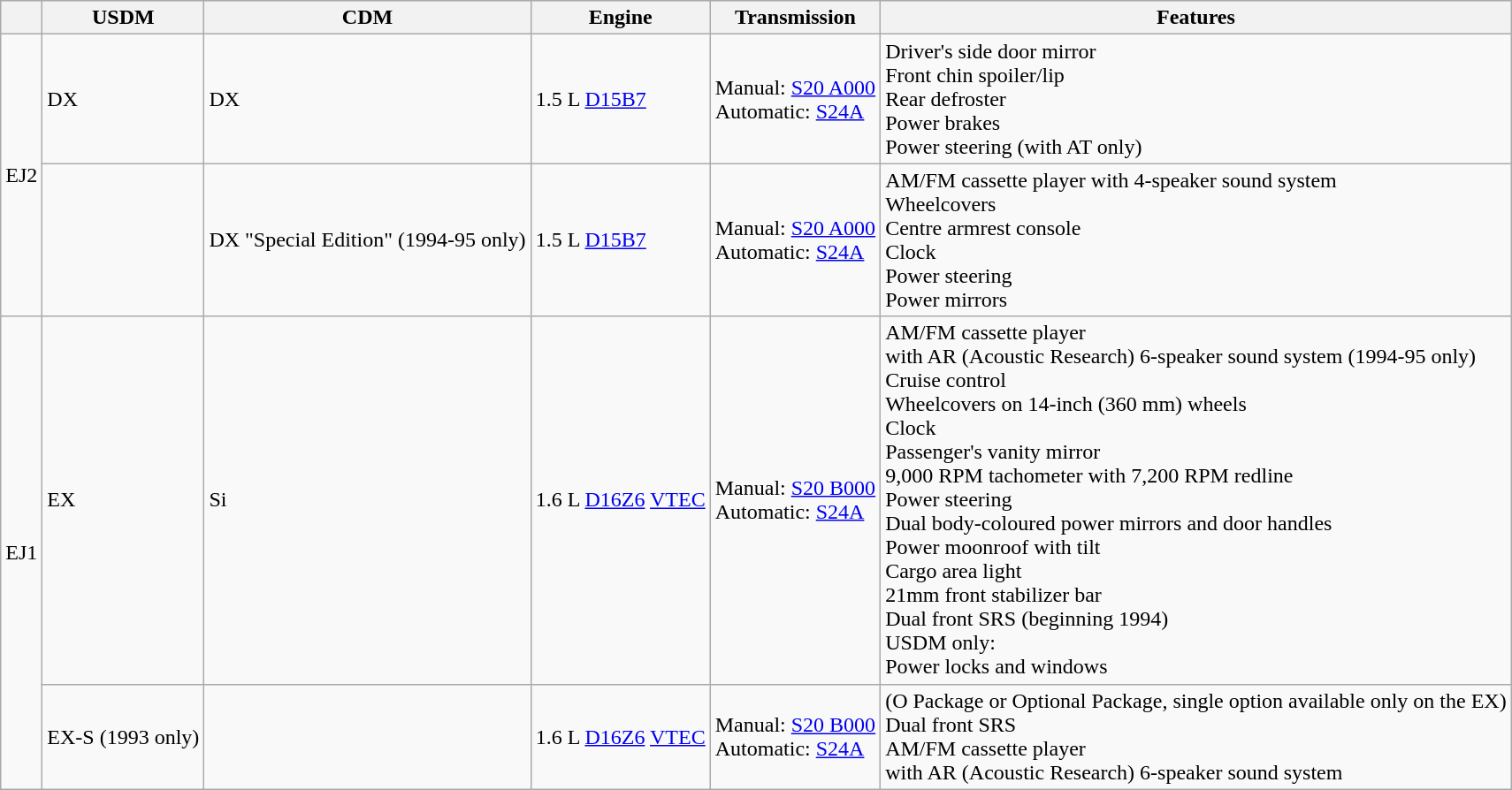<table class="wikitable collapsible collapsed">
<tr>
<th></th>
<th>USDM</th>
<th>CDM</th>
<th>Engine</th>
<th>Transmission</th>
<th>Features</th>
</tr>
<tr>
<td rowspan="2">EJ2</td>
<td>DX</td>
<td>DX</td>
<td> 1.5 L <a href='#'>D15B7</a></td>
<td>Manual: <a href='#'>S20 A000</a><br>Automatic: <a href='#'>S24A</a></td>
<td>Driver's side door mirror<br>Front chin spoiler/lip<br>Rear defroster<br>Power brakes<br>Power steering (with AT only)</td>
</tr>
<tr>
<td></td>
<td>DX "Special Edition" (1994-95 only)</td>
<td> 1.5 L <a href='#'>D15B7</a></td>
<td>Manual: <a href='#'>S20 A000</a><br>Automatic: <a href='#'>S24A</a></td>
<td>AM/FM cassette player with 4-speaker sound system<br>Wheelcovers<br>Centre armrest console<br>Clock<br>Power steering<br>Power mirrors</td>
</tr>
<tr>
<td rowspan="2">EJ1</td>
<td>EX</td>
<td>Si</td>
<td> 1.6 L <a href='#'>D16Z6</a> <a href='#'>VTEC</a></td>
<td>Manual: <a href='#'>S20 B000</a><br>Automatic: <a href='#'>S24A</a></td>
<td>AM/FM cassette player<br>with AR (Acoustic Research) 6-speaker sound system (1994-95 only)<br>Cruise control<br>Wheelcovers on 14-inch (360 mm) wheels<br>Clock<br>Passenger's vanity mirror<br>9,000 RPM tachometer with 7,200 RPM redline<br>Power steering<br>Dual body-coloured power mirrors and door handles<br>Power moonroof with tilt<br>Cargo area light<br>21mm front stabilizer bar<br>Dual front SRS (beginning 1994)<br>USDM only:<br>Power locks and windows</td>
</tr>
<tr>
<td>EX-S (1993 only)</td>
<td></td>
<td> 1.6 L <a href='#'>D16Z6</a> <a href='#'>VTEC</a></td>
<td>Manual: <a href='#'>S20 B000</a><br>Automatic: <a href='#'>S24A</a></td>
<td>(O Package or Optional Package, single option available only on the EX)<br>Dual front SRS<br>AM/FM cassette player<br>with AR (Acoustic Research) 6-speaker sound system</td>
</tr>
</table>
